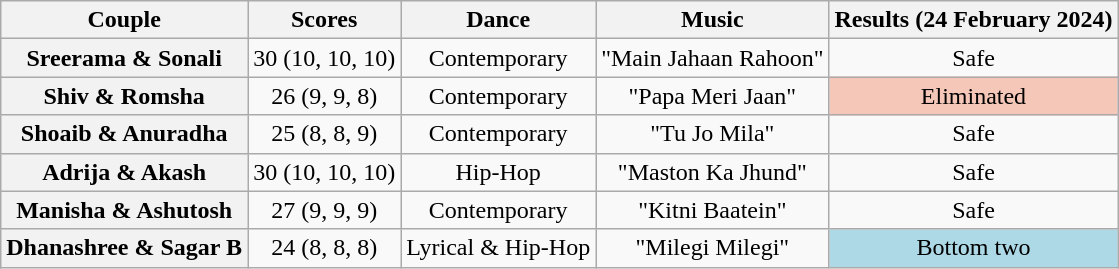<table class="wikitable plainrowheaders sortable" style="text-align:center;">
<tr>
<th class="sortable" scope="col" style="text-align:center">Couple</th>
<th scope="col">Scores</th>
<th class="unsortable" scope="col">Dance</th>
<th scope="col" class="unsortable">Music</th>
<th scope="col" class="unsortable">Results (24 February 2024)</th>
</tr>
<tr>
<th>Sreerama & Sonali</th>
<td>30 (10, 10, 10)</td>
<td>Contemporary</td>
<td>"Main Jahaan Rahoon"</td>
<td>Safe</td>
</tr>
<tr>
<th>Shiv & Romsha</th>
<td>26 (9, 9, 8)</td>
<td>Contemporary</td>
<td>"Papa Meri Jaan"</td>
<td bgcolor = #f4c7b8>Eliminated</td>
</tr>
<tr>
<th>Shoaib & Anuradha</th>
<td>25 (8, 8, 9)</td>
<td>Contemporary</td>
<td>"Tu Jo Mila"</td>
<td>Safe</td>
</tr>
<tr>
<th>Adrija & Akash</th>
<td>30 (10, 10, 10)</td>
<td>Hip-Hop</td>
<td>"Maston Ka Jhund"</td>
<td>Safe</td>
</tr>
<tr>
<th>Manisha & Ashutosh</th>
<td>27 (9, 9, 9)</td>
<td>Contemporary</td>
<td>"Kitni Baatein"</td>
<td>Safe</td>
</tr>
<tr>
<th>Dhanashree & Sagar B</th>
<td>24 (8, 8, 8)</td>
<td>Lyrical & Hip-Hop</td>
<td>"Milegi Milegi"</td>
<td bgcolor= lightblue>Bottom two</td>
</tr>
</table>
